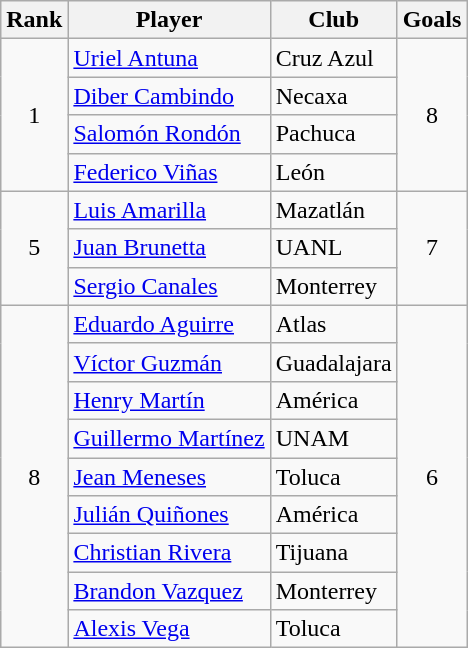<table class="wikitable">
<tr>
<th>Rank</th>
<th>Player</th>
<th>Club</th>
<th>Goals</th>
</tr>
<tr>
<td align=center rowspan=4>1</td>
<td> <a href='#'>Uriel Antuna</a></td>
<td>Cruz Azul</td>
<td align=center rowspan=4>8</td>
</tr>
<tr>
<td> <a href='#'>Diber Cambindo</a></td>
<td>Necaxa</td>
</tr>
<tr>
<td> <a href='#'>Salomón Rondón</a></td>
<td>Pachuca</td>
</tr>
<tr>
<td> <a href='#'>Federico Viñas</a></td>
<td>León</td>
</tr>
<tr>
<td align=center rowspan=3>5</td>
<td> <a href='#'>Luis Amarilla</a></td>
<td>Mazatlán</td>
<td align=center rowspan=3>7</td>
</tr>
<tr>
<td> <a href='#'>Juan Brunetta</a></td>
<td>UANL</td>
</tr>
<tr>
<td> <a href='#'>Sergio Canales</a></td>
<td>Monterrey</td>
</tr>
<tr>
<td align=center rowspan=9>8</td>
<td> <a href='#'>Eduardo Aguirre</a></td>
<td>Atlas</td>
<td align=center rowspan=9>6</td>
</tr>
<tr>
<td> <a href='#'>Víctor Guzmán</a></td>
<td>Guadalajara</td>
</tr>
<tr>
<td> <a href='#'>Henry Martín</a></td>
<td>América</td>
</tr>
<tr>
<td> <a href='#'>Guillermo Martínez</a></td>
<td>UNAM</td>
</tr>
<tr>
<td> <a href='#'>Jean Meneses</a></td>
<td>Toluca</td>
</tr>
<tr>
<td> <a href='#'>Julián Quiñones</a></td>
<td>América</td>
</tr>
<tr>
<td> <a href='#'>Christian Rivera</a></td>
<td>Tijuana</td>
</tr>
<tr>
<td> <a href='#'>Brandon Vazquez</a></td>
<td>Monterrey</td>
</tr>
<tr>
<td> <a href='#'>Alexis Vega</a></td>
<td>Toluca<br></td>
</tr>
</table>
